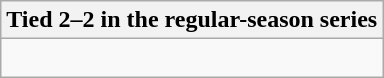<table class="wikitable collapsible collapsed">
<tr>
<th>Tied 2–2 in the regular-season series</th>
</tr>
<tr>
<td><br>


</td>
</tr>
</table>
